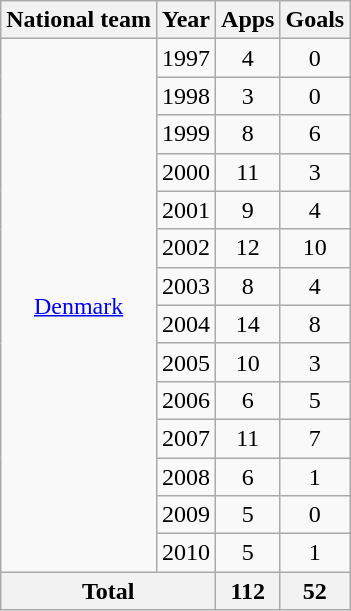<table class="wikitable" style="text-align:center">
<tr>
<th>National team</th>
<th>Year</th>
<th>Apps</th>
<th>Goals</th>
</tr>
<tr>
<td rowspan="14"><a href='#'>Denmark</a></td>
<td>1997</td>
<td>4</td>
<td>0</td>
</tr>
<tr>
<td>1998</td>
<td>3</td>
<td>0</td>
</tr>
<tr>
<td>1999</td>
<td>8</td>
<td>6</td>
</tr>
<tr>
<td>2000</td>
<td>11</td>
<td>3</td>
</tr>
<tr>
<td>2001</td>
<td>9</td>
<td>4</td>
</tr>
<tr>
<td>2002</td>
<td>12</td>
<td>10</td>
</tr>
<tr>
<td>2003</td>
<td>8</td>
<td>4</td>
</tr>
<tr>
<td>2004</td>
<td>14</td>
<td>8</td>
</tr>
<tr>
<td>2005</td>
<td>10</td>
<td>3</td>
</tr>
<tr>
<td>2006</td>
<td>6</td>
<td>5</td>
</tr>
<tr>
<td>2007</td>
<td>11</td>
<td>7</td>
</tr>
<tr>
<td>2008</td>
<td>6</td>
<td>1</td>
</tr>
<tr>
<td>2009</td>
<td>5</td>
<td>0</td>
</tr>
<tr>
<td>2010</td>
<td>5</td>
<td>1</td>
</tr>
<tr>
<th colspan="2">Total</th>
<th>112</th>
<th>52</th>
</tr>
</table>
